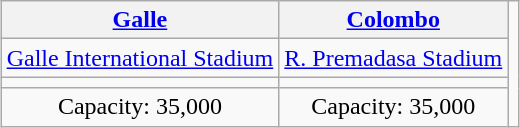<table class="wikitable" style="text-align:center;margin:1em auto;">
<tr>
<th width:"35%"><a href='#'>Galle</a></th>
<th width:"35%"><a href='#'>Colombo</a></th>
<td rowspan="4"></td>
</tr>
<tr>
<td><a href='#'>Galle International Stadium</a></td>
<td><a href='#'>R. Premadasa Stadium</a></td>
</tr>
<tr>
<td></td>
<td></td>
</tr>
<tr>
<td>Capacity: 35,000</td>
<td>Capacity: 35,000</td>
</tr>
</table>
